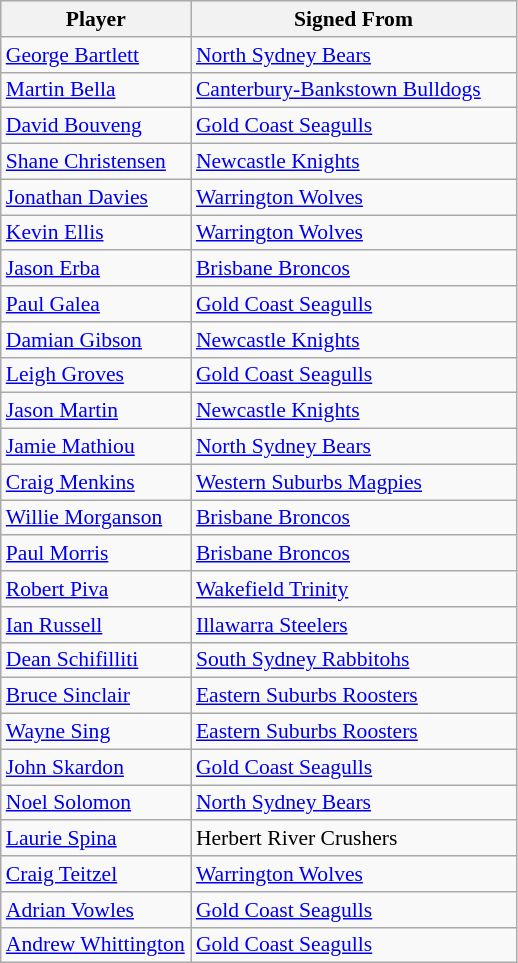<table class="wikitable" style="font-size:90%">
<tr style="background:#efefef;">
<th style="width:120px;">Player</th>
<th style="width:210px;">Signed From</th>
</tr>
<tr>
<td><a href='#'>George Bartlett</a></td>
<td> <a href='#'>North Sydney Bears</a></td>
</tr>
<tr>
<td><a href='#'>Martin Bella</a></td>
<td> <a href='#'>Canterbury-Bankstown Bulldogs</a></td>
</tr>
<tr>
<td><a href='#'>David Bouveng</a></td>
<td> <a href='#'>Gold Coast Seagulls</a></td>
</tr>
<tr>
<td><a href='#'>Shane Christensen</a></td>
<td> <a href='#'>Newcastle Knights</a></td>
</tr>
<tr>
<td><a href='#'>Jonathan Davies</a></td>
<td> <a href='#'>Warrington Wolves</a></td>
</tr>
<tr>
<td><a href='#'>Kevin Ellis</a></td>
<td> <a href='#'>Warrington Wolves</a></td>
</tr>
<tr>
<td><a href='#'>Jason Erba</a></td>
<td> <a href='#'>Brisbane Broncos</a></td>
</tr>
<tr>
<td><a href='#'>Paul Galea</a></td>
<td> <a href='#'>Gold Coast Seagulls</a></td>
</tr>
<tr>
<td><a href='#'>Damian Gibson</a></td>
<td> <a href='#'>Newcastle Knights</a></td>
</tr>
<tr>
<td><a href='#'>Leigh Groves</a></td>
<td> <a href='#'>Gold Coast Seagulls</a></td>
</tr>
<tr>
<td><a href='#'>Jason Martin</a></td>
<td> <a href='#'>Newcastle Knights</a></td>
</tr>
<tr>
<td><a href='#'>Jamie Mathiou</a></td>
<td> <a href='#'>North Sydney Bears</a></td>
</tr>
<tr>
<td><a href='#'>Craig Menkins</a></td>
<td> <a href='#'>Western Suburbs Magpies</a></td>
</tr>
<tr>
<td><a href='#'>Willie Morganson</a></td>
<td> <a href='#'>Brisbane Broncos</a></td>
</tr>
<tr>
<td><a href='#'>Paul Morris</a></td>
<td> <a href='#'>Brisbane Broncos</a></td>
</tr>
<tr>
<td><a href='#'>Robert Piva</a></td>
<td> <a href='#'>Wakefield Trinity</a></td>
</tr>
<tr>
<td><a href='#'>Ian Russell</a></td>
<td> <a href='#'>Illawarra Steelers</a></td>
</tr>
<tr>
<td><a href='#'>Dean Schifilliti</a></td>
<td> <a href='#'>South Sydney Rabbitohs</a></td>
</tr>
<tr>
<td><a href='#'>Bruce Sinclair</a></td>
<td> <a href='#'>Eastern Suburbs Roosters</a></td>
</tr>
<tr>
<td><a href='#'>Wayne Sing</a></td>
<td> <a href='#'>Eastern Suburbs Roosters</a></td>
</tr>
<tr>
<td><a href='#'>John Skardon</a></td>
<td> <a href='#'>Gold Coast Seagulls</a></td>
</tr>
<tr>
<td><a href='#'>Noel Solomon</a></td>
<td> <a href='#'>North Sydney Bears</a></td>
</tr>
<tr>
<td><a href='#'>Laurie Spina</a></td>
<td> Herbert River Crushers</td>
</tr>
<tr>
<td><a href='#'>Craig Teitzel</a></td>
<td> <a href='#'>Warrington Wolves</a></td>
</tr>
<tr>
<td><a href='#'>Adrian Vowles</a></td>
<td> <a href='#'>Gold Coast Seagulls</a></td>
</tr>
<tr>
<td><a href='#'>Andrew Whittington</a></td>
<td> <a href='#'>Gold Coast Seagulls</a></td>
</tr>
</table>
